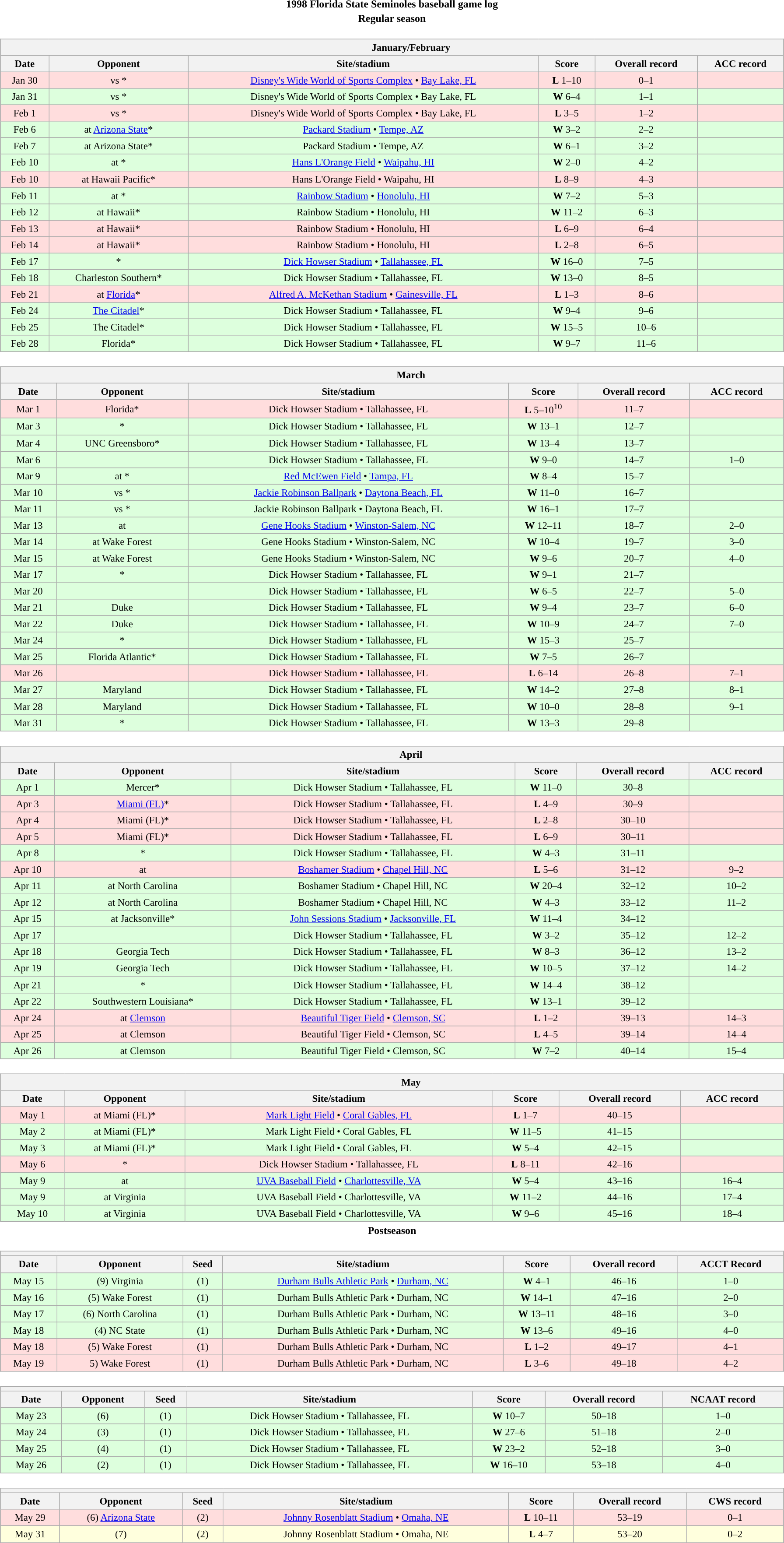<table class="toccolours" width=95% style="margin:1.5em auto; text-align:center;">
<tr>
<th colspan=2>1998 Florida State Seminoles baseball game log</th>
</tr>
<tr>
<th colspan=2>Regular season</th>
</tr>
<tr valign="top">
<td><br><table class="wikitable collapsible collapsed" style="margin:auto; font-size:95%; width:100%">
<tr>
<th colspan=11 style="padding-left:4em;">January/February</th>
</tr>
<tr>
<th>Date</th>
<th>Opponent</th>
<th>Site/stadium</th>
<th>Score</th>
<th>Overall record</th>
<th>ACC record</th>
</tr>
<tr bgcolor=ffdddd>
<td>Jan 30</td>
<td>vs *</td>
<td><a href='#'>Disney's Wide World of Sports Complex</a> • <a href='#'>Bay Lake, FL</a></td>
<td><strong>L</strong> 1–10</td>
<td>0–1</td>
<td></td>
</tr>
<tr bgcolor=ddffdd>
<td>Jan 31</td>
<td>vs *</td>
<td>Disney's Wide World of Sports Complex • Bay Lake, FL</td>
<td><strong>W</strong> 6–4</td>
<td>1–1</td>
<td></td>
</tr>
<tr bgcolor=ffdddd>
<td>Feb 1</td>
<td>vs *</td>
<td>Disney's Wide World of Sports Complex • Bay Lake, FL</td>
<td><strong>L</strong> 3–5</td>
<td>1–2</td>
<td></td>
</tr>
<tr bgcolor=ddffdd>
<td>Feb 6</td>
<td>at <a href='#'>Arizona State</a>*</td>
<td><a href='#'>Packard Stadium</a> • <a href='#'>Tempe, AZ</a></td>
<td><strong>W</strong> 3–2</td>
<td>2–2</td>
<td></td>
</tr>
<tr bgcolor=ddffdd>
<td>Feb 7</td>
<td>at Arizona State*</td>
<td>Packard Stadium • Tempe, AZ</td>
<td><strong>W</strong> 6–1</td>
<td>3–2</td>
<td></td>
</tr>
<tr bgcolor=ddffdd>
<td>Feb 10</td>
<td>at *</td>
<td><a href='#'>Hans L'Orange Field</a> • <a href='#'>Waipahu, HI</a></td>
<td><strong>W</strong> 2–0</td>
<td>4–2</td>
<td></td>
</tr>
<tr bgcolor=ffdddd>
<td>Feb 10</td>
<td>at Hawaii Pacific*</td>
<td>Hans L'Orange Field • Waipahu, HI</td>
<td><strong>L</strong> 8–9</td>
<td>4–3</td>
<td></td>
</tr>
<tr bgcolor=ddffdd>
<td>Feb 11</td>
<td>at *</td>
<td><a href='#'>Rainbow Stadium</a> • <a href='#'>Honolulu, HI</a></td>
<td><strong>W</strong> 7–2</td>
<td>5–3</td>
<td></td>
</tr>
<tr bgcolor=ddffdd>
<td>Feb 12</td>
<td>at Hawaii*</td>
<td>Rainbow Stadium • Honolulu, HI</td>
<td><strong>W</strong> 11–2</td>
<td>6–3</td>
<td></td>
</tr>
<tr bgcolor=ffdddd>
<td>Feb 13</td>
<td>at Hawaii*</td>
<td>Rainbow Stadium • Honolulu, HI</td>
<td><strong>L</strong> 6–9</td>
<td>6–4</td>
<td></td>
</tr>
<tr bgcolor=ffdddd>
<td>Feb 14</td>
<td>at Hawaii*</td>
<td>Rainbow Stadium • Honolulu, HI</td>
<td><strong>L</strong> 2–8</td>
<td>6–5</td>
<td></td>
</tr>
<tr bgcolor=ddffdd>
<td>Feb 17</td>
<td>*</td>
<td><a href='#'>Dick Howser Stadium</a> • <a href='#'>Tallahassee, FL</a></td>
<td><strong>W</strong> 16–0</td>
<td>7–5</td>
<td></td>
</tr>
<tr bgcolor=ddffdd>
<td>Feb 18</td>
<td>Charleston Southern*</td>
<td>Dick Howser Stadium • Tallahassee, FL</td>
<td><strong>W</strong> 13–0</td>
<td>8–5</td>
<td></td>
</tr>
<tr bgcolor=ffdddd>
<td>Feb 21</td>
<td>at <a href='#'>Florida</a>*</td>
<td><a href='#'>Alfred A. McKethan Stadium</a> • <a href='#'>Gainesville, FL</a></td>
<td><strong>L</strong> 1–3</td>
<td>8–6</td>
<td></td>
</tr>
<tr bgcolor=ddffdd>
<td>Feb 24</td>
<td><a href='#'>The Citadel</a>*</td>
<td>Dick Howser Stadium • Tallahassee, FL</td>
<td><strong>W</strong> 9–4</td>
<td>9–6</td>
<td></td>
</tr>
<tr bgcolor=ddffdd>
<td>Feb 25</td>
<td>The Citadel*</td>
<td>Dick Howser Stadium • Tallahassee, FL</td>
<td><strong>W</strong> 15–5</td>
<td>10–6</td>
<td></td>
</tr>
<tr bgcolor=ddffdd>
<td>Feb 28</td>
<td>Florida*</td>
<td>Dick Howser Stadium • Tallahassee, FL</td>
<td><strong>W</strong> 9–7</td>
<td>11–6</td>
<td></td>
</tr>
</table>
</td>
</tr>
<tr>
<td><br><table class="wikitable collapsible collapsed" style="margin:auto; font-size:95%; width:100%">
<tr>
<th colspan=11 style="padding-left:4em;">March</th>
</tr>
<tr>
<th>Date</th>
<th>Opponent</th>
<th>Site/stadium</th>
<th>Score</th>
<th>Overall record</th>
<th>ACC record</th>
</tr>
<tr bgcolor=ffdddd>
<td>Mar 1</td>
<td>Florida*</td>
<td>Dick Howser Stadium • Tallahassee, FL</td>
<td><strong>L</strong> 5–10<sup>10</sup></td>
<td>11–7</td>
<td></td>
</tr>
<tr bgcolor=ddffdd>
<td>Mar 3</td>
<td>*</td>
<td>Dick Howser Stadium • Tallahassee, FL</td>
<td><strong>W</strong> 13–1</td>
<td>12–7</td>
<td></td>
</tr>
<tr bgcolor=ddffdd>
<td>Mar 4</td>
<td>UNC Greensboro*</td>
<td>Dick Howser Stadium • Tallahassee, FL</td>
<td><strong>W</strong> 13–4</td>
<td>13–7</td>
<td></td>
</tr>
<tr bgcolor=ddffdd>
<td>Mar 6</td>
<td></td>
<td>Dick Howser Stadium • Tallahassee, FL</td>
<td><strong>W</strong> 9–0</td>
<td>14–7</td>
<td>1–0</td>
</tr>
<tr bgcolor=ddffdd>
<td>Mar 9</td>
<td>at *</td>
<td><a href='#'>Red McEwen Field</a> • <a href='#'>Tampa, FL</a></td>
<td><strong>W</strong> 8–4</td>
<td>15–7</td>
<td></td>
</tr>
<tr bgcolor=ddffdd>
<td>Mar 10</td>
<td>vs *</td>
<td><a href='#'>Jackie Robinson Ballpark</a> • <a href='#'>Daytona Beach, FL</a></td>
<td><strong>W</strong> 11–0</td>
<td>16–7</td>
<td></td>
</tr>
<tr bgcolor=ddffdd>
<td>Mar 11</td>
<td>vs *</td>
<td>Jackie Robinson Ballpark • Daytona Beach, FL</td>
<td><strong>W</strong> 16–1</td>
<td>17–7</td>
<td></td>
</tr>
<tr bgcolor=ddffdd>
<td>Mar 13</td>
<td>at </td>
<td><a href='#'>Gene Hooks Stadium</a> • <a href='#'>Winston-Salem, NC</a></td>
<td><strong>W</strong> 12–11</td>
<td>18–7</td>
<td>2–0</td>
</tr>
<tr bgcolor=ddffdd>
<td>Mar 14</td>
<td>at Wake Forest</td>
<td>Gene Hooks Stadium • Winston-Salem, NC</td>
<td><strong>W</strong> 10–4</td>
<td>19–7</td>
<td>3–0</td>
</tr>
<tr bgcolor=ddffdd>
<td>Mar 15</td>
<td>at Wake Forest</td>
<td>Gene Hooks Stadium • Winston-Salem, NC</td>
<td><strong>W</strong> 9–6</td>
<td>20–7</td>
<td>4–0</td>
</tr>
<tr bgcolor=ddffdd>
<td>Mar 17</td>
<td>*</td>
<td>Dick Howser Stadium • Tallahassee, FL</td>
<td><strong>W</strong> 9–1</td>
<td>21–7</td>
<td></td>
</tr>
<tr bgcolor=ddffdd>
<td>Mar 20</td>
<td></td>
<td>Dick Howser Stadium • Tallahassee, FL</td>
<td><strong>W</strong> 6–5</td>
<td>22–7</td>
<td>5–0</td>
</tr>
<tr bgcolor=ddffdd>
<td>Mar 21</td>
<td>Duke</td>
<td>Dick Howser Stadium • Tallahassee, FL</td>
<td><strong>W</strong> 9–4</td>
<td>23–7</td>
<td>6–0</td>
</tr>
<tr bgcolor=ddffdd>
<td>Mar 22</td>
<td>Duke</td>
<td>Dick Howser Stadium • Tallahassee, FL</td>
<td><strong>W</strong> 10–9</td>
<td>24–7</td>
<td>7–0</td>
</tr>
<tr bgcolor=ddffdd>
<td>Mar 24</td>
<td>*</td>
<td>Dick Howser Stadium • Tallahassee, FL</td>
<td><strong>W</strong> 15–3</td>
<td>25–7</td>
<td></td>
</tr>
<tr bgcolor=ddffdd>
<td>Mar 25</td>
<td>Florida Atlantic*</td>
<td>Dick Howser Stadium • Tallahassee, FL</td>
<td><strong>W</strong> 7–5</td>
<td>26–7</td>
<td></td>
</tr>
<tr bgcolor=ffdddd>
<td>Mar 26</td>
<td></td>
<td>Dick Howser Stadium • Tallahassee, FL</td>
<td><strong>L</strong> 6–14</td>
<td>26–8</td>
<td>7–1</td>
</tr>
<tr bgcolor=ddffdd>
<td>Mar 27</td>
<td>Maryland</td>
<td>Dick Howser Stadium • Tallahassee, FL</td>
<td><strong>W</strong> 14–2</td>
<td>27–8</td>
<td>8–1</td>
</tr>
<tr bgcolor=ddffdd>
<td>Mar 28</td>
<td>Maryland</td>
<td>Dick Howser Stadium • Tallahassee, FL</td>
<td><strong>W</strong> 10–0</td>
<td>28–8</td>
<td>9–1</td>
</tr>
<tr bgcolor=ddffdd>
<td>Mar 31</td>
<td>*</td>
<td>Dick Howser Stadium • Tallahassee, FL</td>
<td><strong>W</strong> 13–3</td>
<td>29–8</td>
<td></td>
</tr>
</table>
</td>
</tr>
<tr>
<td><br><table class="wikitable collapsible collapsed" style="margin:auto; font-size:95%; width:100%">
<tr>
<th colspan=11 style="padding-left:4em;">April</th>
</tr>
<tr>
<th>Date</th>
<th>Opponent</th>
<th>Site/stadium</th>
<th>Score</th>
<th>Overall record</th>
<th>ACC record</th>
</tr>
<tr bgcolor=ddffdd>
<td>Apr 1</td>
<td>Mercer*</td>
<td>Dick Howser Stadium • Tallahassee, FL</td>
<td><strong>W</strong> 11–0</td>
<td>30–8</td>
<td></td>
</tr>
<tr bgcolor=ffdddd>
<td>Apr 3</td>
<td><a href='#'>Miami (FL)</a>*</td>
<td>Dick Howser Stadium • Tallahassee, FL</td>
<td><strong>L</strong> 4–9</td>
<td>30–9</td>
<td></td>
</tr>
<tr bgcolor=ffdddd>
<td>Apr 4</td>
<td>Miami (FL)*</td>
<td>Dick Howser Stadium • Tallahassee, FL</td>
<td><strong>L</strong> 2–8</td>
<td>30–10</td>
<td></td>
</tr>
<tr bgcolor=ffdddd>
<td>Apr 5</td>
<td>Miami (FL)*</td>
<td>Dick Howser Stadium • Tallahassee, FL</td>
<td><strong>L</strong> 6–9</td>
<td>30–11</td>
<td></td>
</tr>
<tr bgcolor=ddffdd>
<td>Apr 8</td>
<td>*</td>
<td>Dick Howser Stadium • Tallahassee, FL</td>
<td><strong>W</strong> 4–3</td>
<td>31–11</td>
<td></td>
</tr>
<tr bgcolor=ffdddd>
<td>Apr 10</td>
<td>at </td>
<td><a href='#'>Boshamer Stadium</a> • <a href='#'>Chapel Hill, NC</a></td>
<td><strong>L</strong> 5–6</td>
<td>31–12</td>
<td>9–2</td>
</tr>
<tr bgcolor=ddffdd>
<td>Apr 11</td>
<td>at North Carolina</td>
<td>Boshamer Stadium • Chapel Hill, NC</td>
<td><strong>W</strong> 20–4</td>
<td>32–12</td>
<td>10–2</td>
</tr>
<tr bgcolor=ddffdd>
<td>Apr 12</td>
<td>at North Carolina</td>
<td>Boshamer Stadium • Chapel Hill, NC</td>
<td><strong>W</strong> 4–3</td>
<td>33–12</td>
<td>11–2</td>
</tr>
<tr bgcolor=ddffdd>
<td>Apr 15</td>
<td>at Jacksonville*</td>
<td><a href='#'>John Sessions Stadium</a> • <a href='#'>Jacksonville, FL</a></td>
<td><strong>W</strong> 11–4</td>
<td>34–12</td>
<td></td>
</tr>
<tr bgcolor=ddffdd>
<td>Apr 17</td>
<td></td>
<td>Dick Howser Stadium • Tallahassee, FL</td>
<td><strong>W</strong> 3–2</td>
<td>35–12</td>
<td>12–2</td>
</tr>
<tr bgcolor=ddffdd>
<td>Apr 18</td>
<td>Georgia Tech</td>
<td>Dick Howser Stadium • Tallahassee, FL</td>
<td><strong>W</strong> 8–3</td>
<td>36–12</td>
<td>13–2</td>
</tr>
<tr bgcolor=ddffdd>
<td>Apr 19</td>
<td>Georgia Tech</td>
<td>Dick Howser Stadium • Tallahassee, FL</td>
<td><strong>W</strong> 10–5</td>
<td>37–12</td>
<td>14–2</td>
</tr>
<tr bgcolor=ddffdd>
<td>Apr 21</td>
<td>*</td>
<td>Dick Howser Stadium • Tallahassee, FL</td>
<td><strong>W</strong> 14–4</td>
<td>38–12</td>
<td></td>
</tr>
<tr bgcolor=ddffdd>
<td>Apr 22</td>
<td>Southwestern Louisiana*</td>
<td>Dick Howser Stadium • Tallahassee, FL</td>
<td><strong>W</strong> 13–1</td>
<td>39–12</td>
<td></td>
</tr>
<tr bgcolor=ffdddd>
<td>Apr 24</td>
<td>at <a href='#'>Clemson</a></td>
<td><a href='#'>Beautiful Tiger Field</a> • <a href='#'>Clemson, SC</a></td>
<td><strong>L</strong> 1–2</td>
<td>39–13</td>
<td>14–3</td>
</tr>
<tr bgcolor=ffdddd>
<td>Apr 25</td>
<td>at Clemson</td>
<td>Beautiful Tiger Field • Clemson, SC</td>
<td><strong>L</strong> 4–5</td>
<td>39–14</td>
<td>14–4</td>
</tr>
<tr bgcolor=ddffdd>
<td>Apr 26</td>
<td>at Clemson</td>
<td>Beautiful Tiger Field • Clemson, SC</td>
<td><strong>W</strong> 7–2</td>
<td>40–14</td>
<td>15–4</td>
</tr>
</table>
</td>
</tr>
<tr>
<td><br><table class="wikitable collapsible collapsed" style="margin:auto; font-size:95%; width:100%">
<tr>
<th colspan=11 style="padding-left:4em;">May</th>
</tr>
<tr>
<th>Date</th>
<th>Opponent</th>
<th>Site/stadium</th>
<th>Score</th>
<th>Overall record</th>
<th>ACC record</th>
</tr>
<tr bgcolor=ffdddd>
<td>May 1</td>
<td>at Miami (FL)*</td>
<td><a href='#'>Mark Light Field</a> • <a href='#'>Coral Gables, FL</a></td>
<td><strong>L</strong> 1–7</td>
<td>40–15</td>
<td></td>
</tr>
<tr bgcolor=ddffdd>
<td>May 2</td>
<td>at Miami (FL)*</td>
<td>Mark Light Field • Coral Gables, FL</td>
<td><strong>W</strong> 11–5</td>
<td>41–15</td>
<td></td>
</tr>
<tr bgcolor=ddffdd>
<td>May 3</td>
<td>at Miami (FL)*</td>
<td>Mark Light Field • Coral Gables, FL</td>
<td><strong>W</strong> 5–4</td>
<td>42–15</td>
<td></td>
</tr>
<tr bgcolor=ffdddd>
<td>May 6</td>
<td>*</td>
<td>Dick Howser Stadium • Tallahassee, FL</td>
<td><strong>L</strong> 8–11</td>
<td>42–16</td>
<td></td>
</tr>
<tr bgcolor=ddffdd>
<td>May 9</td>
<td>at </td>
<td><a href='#'>UVA Baseball Field</a> • <a href='#'>Charlottesville, VA</a></td>
<td><strong>W</strong> 5–4</td>
<td>43–16</td>
<td>16–4</td>
</tr>
<tr bgcolor=ddffdd>
<td>May 9</td>
<td>at Virginia</td>
<td>UVA Baseball Field • Charlottesville, VA</td>
<td><strong>W</strong> 11–2</td>
<td>44–16</td>
<td>17–4</td>
</tr>
<tr bgcolor=ddffdd>
<td>May 10</td>
<td>at Virginia</td>
<td>UVA Baseball Field • Charlottesville, VA</td>
<td><strong>W</strong> 9–6</td>
<td>45–16</td>
<td>18–4</td>
</tr>
</table>
</td>
</tr>
<tr>
<th colspan=2>Postseason</th>
</tr>
<tr valign="top">
<td><br><table class="wikitable collapsible collapsed" style="margin:auto; font-size:95%; width:100%">
<tr>
<th colspan=11 style="padding-left:4em;"><a href='#'></a></th>
</tr>
<tr>
<th>Date</th>
<th>Opponent</th>
<th>Seed</th>
<th>Site/stadium</th>
<th>Score</th>
<th>Overall record</th>
<th>ACCT Record</th>
</tr>
<tr bgcolor=ddffdd>
<td>May 15</td>
<td>(9) Virginia</td>
<td>(1)</td>
<td><a href='#'>Durham Bulls Athletic Park</a> • <a href='#'>Durham, NC</a></td>
<td><strong>W</strong> 4–1</td>
<td>46–16</td>
<td>1–0</td>
</tr>
<tr bgcolor=ddffdd>
<td>May 16</td>
<td>(5) Wake Forest</td>
<td>(1)</td>
<td>Durham Bulls Athletic Park • Durham, NC</td>
<td><strong>W</strong> 14–1</td>
<td>47–16</td>
<td>2–0</td>
</tr>
<tr bgcolor=ddffdd>
<td>May 17</td>
<td>(6) North Carolina</td>
<td>(1)</td>
<td>Durham Bulls Athletic Park • Durham, NC</td>
<td><strong>W</strong> 13–11</td>
<td>48–16</td>
<td>3–0</td>
</tr>
<tr bgcolor=ddffdd>
<td>May 18</td>
<td>(4) NC State</td>
<td>(1)</td>
<td>Durham Bulls Athletic Park • Durham, NC</td>
<td><strong>W</strong> 13–6</td>
<td>49–16</td>
<td>4–0</td>
</tr>
<tr bgcolor=ffdddd>
<td>May 18</td>
<td>(5) Wake Forest</td>
<td>(1)</td>
<td>Durham Bulls Athletic Park • Durham, NC</td>
<td><strong>L</strong> 1–2</td>
<td>49–17</td>
<td>4–1</td>
</tr>
<tr bgcolor=ffdddd>
<td>May 19</td>
<td>5) Wake Forest</td>
<td>(1)</td>
<td>Durham Bulls Athletic Park • Durham, NC</td>
<td><strong>L</strong> 3–6</td>
<td>49–18</td>
<td>4–2</td>
</tr>
</table>
</td>
</tr>
<tr valign="top">
<td><br><table class="wikitable collapsible collapsed" style="margin:auto; font-size:95%; width:100%">
<tr>
<th colspan=11 style="padding-left:4em;"><a href='#'></a></th>
</tr>
<tr>
<th>Date</th>
<th>Opponent</th>
<th>Seed</th>
<th>Site/stadium</th>
<th>Score</th>
<th>Overall record</th>
<th>NCAAT record</th>
</tr>
<tr bgcolor=ddffdd>
<td>May 23</td>
<td>(6) </td>
<td>(1)</td>
<td>Dick Howser Stadium • Tallahassee, FL</td>
<td><strong>W</strong> 10–7</td>
<td>50–18</td>
<td>1–0</td>
</tr>
<tr bgcolor=ddffdd>
<td>May 24</td>
<td>(3) </td>
<td>(1)</td>
<td>Dick Howser Stadium • Tallahassee, FL</td>
<td><strong>W</strong> 27–6</td>
<td>51–18</td>
<td>2–0</td>
</tr>
<tr bgcolor=ddffdd>
<td>May 25</td>
<td>(4) </td>
<td>(1)</td>
<td>Dick Howser Stadium • Tallahassee, FL</td>
<td><strong>W</strong> 23–2</td>
<td>52–18</td>
<td>3–0</td>
</tr>
<tr bgcolor=ddffdd>
<td>May 26</td>
<td>(2) </td>
<td>(1)</td>
<td>Dick Howser Stadium • Tallahassee, FL</td>
<td><strong>W</strong> 16–10</td>
<td>53–18</td>
<td>4–0</td>
</tr>
</table>
</td>
</tr>
<tr valign="top">
<td><br><table class="wikitable collapsible collapsed" style="margin:auto; font-size:95%; width:100%">
<tr>
<th colspan=11 style="padding-left:4em; "><a href='#'></a></th>
</tr>
<tr>
<th>Date</th>
<th>Opponent</th>
<th>Seed</th>
<th>Site/stadium</th>
<th>Score</th>
<th>Overall record</th>
<th>CWS record</th>
</tr>
<tr bgcolor=ffdddd>
<td>May 29</td>
<td>(6) <a href='#'>Arizona State</a></td>
<td>(2)</td>
<td><a href='#'>Johnny Rosenblatt Stadium</a> • <a href='#'>Omaha, NE</a></td>
<td><strong>L</strong> 10–11</td>
<td>53–19</td>
<td>0–1</td>
</tr>
<tr bgcolor=ffffdd>
<td>May 31</td>
<td>(7) </td>
<td>(2)</td>
<td>Johnny Rosenblatt Stadium • Omaha, NE</td>
<td><strong>L</strong> 4–7</td>
<td>53–20</td>
<td>0–2</td>
</tr>
</table>
</td>
</tr>
</table>
